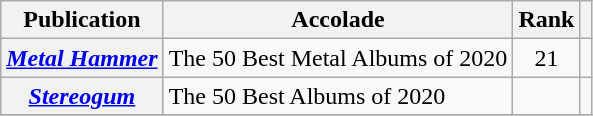<table class="wikitable sortable plainrowheaders">
<tr>
<th scope="col">Publication</th>
<th scope="col">Accolade</th>
<th scope="col">Rank</th>
<th scope="col" class="unsortable"></th>
</tr>
<tr>
<th scope="row"><em><a href='#'>Metal Hammer</a></em></th>
<td>The 50 Best Metal Albums of 2020</td>
<td style="text-align:center;">21</td>
<td style="text-align:center;"></td>
</tr>
<tr>
<th scope="row"><em><a href='#'>Stereogum</a></em></th>
<td>The 50 Best Albums of 2020</td>
<td></td>
<td></td>
</tr>
<tr>
</tr>
</table>
